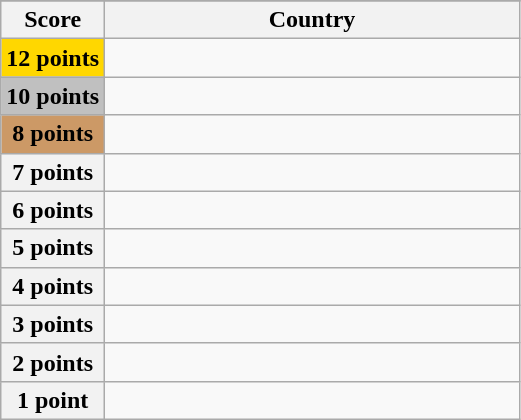<table class="wikitable">
<tr>
</tr>
<tr>
<th scope="col" width="20%">Score</th>
<th scope="col">Country</th>
</tr>
<tr>
<th scope="row" style="background:gold">12 points</th>
<td></td>
</tr>
<tr>
<th scope="row" style="background:silver">10 points</th>
<td></td>
</tr>
<tr>
<th scope="row" style="background:#CC9966">8 points</th>
<td></td>
</tr>
<tr>
<th scope="row">7 points</th>
<td></td>
</tr>
<tr>
<th scope="row">6 points</th>
<td></td>
</tr>
<tr>
<th scope="row">5 points</th>
<td></td>
</tr>
<tr>
<th scope="row">4 points</th>
<td></td>
</tr>
<tr>
<th scope="row">3 points</th>
<td></td>
</tr>
<tr>
<th scope="row">2 points</th>
<td></td>
</tr>
<tr>
<th scope="row">1 point</th>
<td></td>
</tr>
</table>
